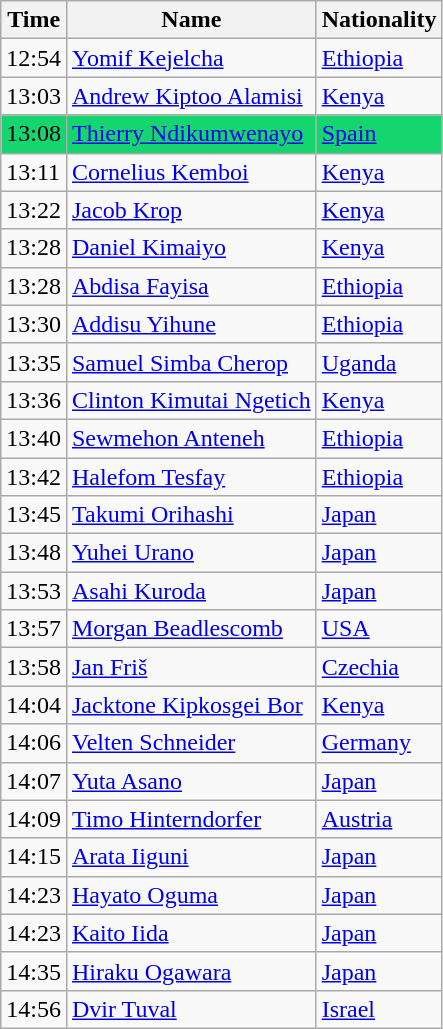<table class="wikitable mw-collapsible mw-collapsed">
<tr>
<th>Time</th>
<th>Name</th>
<th>Nationality</th>
</tr>
<tr>
<td>12:54</td>
<td><a href='#'>Yomif Kejelcha</a></td>
<td><a href='#'>Ethiopia</a></td>
</tr>
<tr>
<td>13:03</td>
<td><a href='#'>Andrew Kiptoo Alamisi</a></td>
<td><a href='#'>Kenya</a></td>
</tr>
<tr>
<td style="background: #15D56F;">13:08</td>
<td style="background: #15D56F;"><a href='#'>Thierry Ndikumwenayo</a></td>
<td style="background: #15D56F;"><a href='#'>Spain</a></td>
</tr>
<tr>
<td>13:11</td>
<td><a href='#'>Cornelius Kemboi</a></td>
<td><a href='#'>Kenya</a></td>
</tr>
<tr>
<td>13:22</td>
<td><a href='#'>Jacob Krop</a></td>
<td><a href='#'>Kenya</a></td>
</tr>
<tr>
<td>13:28</td>
<td><a href='#'>Daniel Kimaiyo</a></td>
<td><a href='#'>Kenya</a></td>
</tr>
<tr>
<td>13:28</td>
<td><a href='#'>Abdisa Fayisa</a></td>
<td><a href='#'>Ethiopia</a></td>
</tr>
<tr>
<td>13:30</td>
<td><a href='#'>Addisu Yihune</a></td>
<td><a href='#'>Ethiopia</a></td>
</tr>
<tr>
<td>13:35</td>
<td><a href='#'>Samuel Simba Cherop</a></td>
<td><a href='#'>Uganda</a></td>
</tr>
<tr>
<td>13:36</td>
<td><a href='#'>Clinton Kimutai Ngetich</a></td>
<td><a href='#'>Kenya</a></td>
</tr>
<tr>
<td>13:40</td>
<td><a href='#'>Sewmehon Anteneh</a></td>
<td><a href='#'>Ethiopia</a></td>
</tr>
<tr>
<td>13:42</td>
<td><a href='#'>Halefom Tesfay</a></td>
<td><a href='#'>Ethiopia</a></td>
</tr>
<tr>
<td>13:45</td>
<td><a href='#'>Takumi Orihashi</a></td>
<td><a href='#'>Japan</a></td>
</tr>
<tr>
<td>13:48</td>
<td><a href='#'>Yuhei Urano</a></td>
<td><a href='#'>Japan</a></td>
</tr>
<tr>
<td>13:53</td>
<td><a href='#'>Asahi Kuroda</a></td>
<td><a href='#'>Japan</a></td>
</tr>
<tr>
<td>13:57</td>
<td><a href='#'>Morgan Beadlescomb</a></td>
<td><a href='#'>USA</a></td>
</tr>
<tr>
<td>13:58</td>
<td><a href='#'>Jan Friš</a></td>
<td><a href='#'>Czechia</a></td>
</tr>
<tr>
<td>14:04</td>
<td><a href='#'>Jacktone Kipkosgei Bor</a></td>
<td><a href='#'>Kenya</a></td>
</tr>
<tr>
<td>14:06</td>
<td><a href='#'>Velten Schneider</a></td>
<td><a href='#'>Germany</a></td>
</tr>
<tr>
<td>14:07</td>
<td><a href='#'>Yuta Asano</a></td>
<td><a href='#'>Japan</a></td>
</tr>
<tr>
<td>14:09</td>
<td><a href='#'>Timo Hinterndorfer</a></td>
<td><a href='#'>Austria</a></td>
</tr>
<tr>
<td>14:15</td>
<td><a href='#'>Arata Iiguni</a></td>
<td><a href='#'>Japan</a></td>
</tr>
<tr>
<td>14:23</td>
<td><a href='#'>Hayato Oguma</a></td>
<td><a href='#'>Japan</a></td>
</tr>
<tr>
<td>14:23</td>
<td><a href='#'>Kaito Iida</a></td>
<td><a href='#'>Japan</a></td>
</tr>
<tr>
<td>14:35</td>
<td><a href='#'>Hiraku Ogawara</a></td>
<td><a href='#'>Japan</a></td>
</tr>
<tr>
<td>14:56</td>
<td><a href='#'>Dvir Tuval</a></td>
<td><a href='#'>Israel</a></td>
</tr>
</table>
